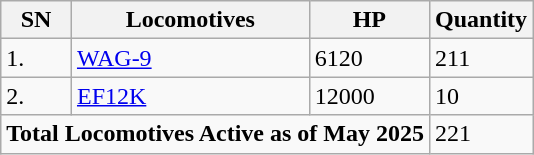<table class="wikitable">
<tr>
<th>SN</th>
<th>Locomotives</th>
<th>HP</th>
<th>Quantity</th>
</tr>
<tr>
<td>1.</td>
<td><a href='#'>WAG-9</a></td>
<td>6120</td>
<td>211</td>
</tr>
<tr>
<td>2.</td>
<td><a href='#'>EF12K</a></td>
<td>12000</td>
<td>10</td>
</tr>
<tr>
<td colspan="3"><strong>Total Locomotives Active as of May 2025</strong> </td>
<td>221</td>
</tr>
</table>
